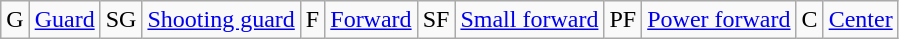<table class="wikitable">
<tr>
<td>G</td>
<td><a href='#'>Guard</a></td>
<td>SG</td>
<td><a href='#'>Shooting guard</a></td>
<td>F</td>
<td><a href='#'>Forward</a></td>
<td>SF</td>
<td><a href='#'>Small forward</a></td>
<td>PF</td>
<td><a href='#'>Power forward</a></td>
<td>C</td>
<td><a href='#'>Center</a></td>
</tr>
</table>
